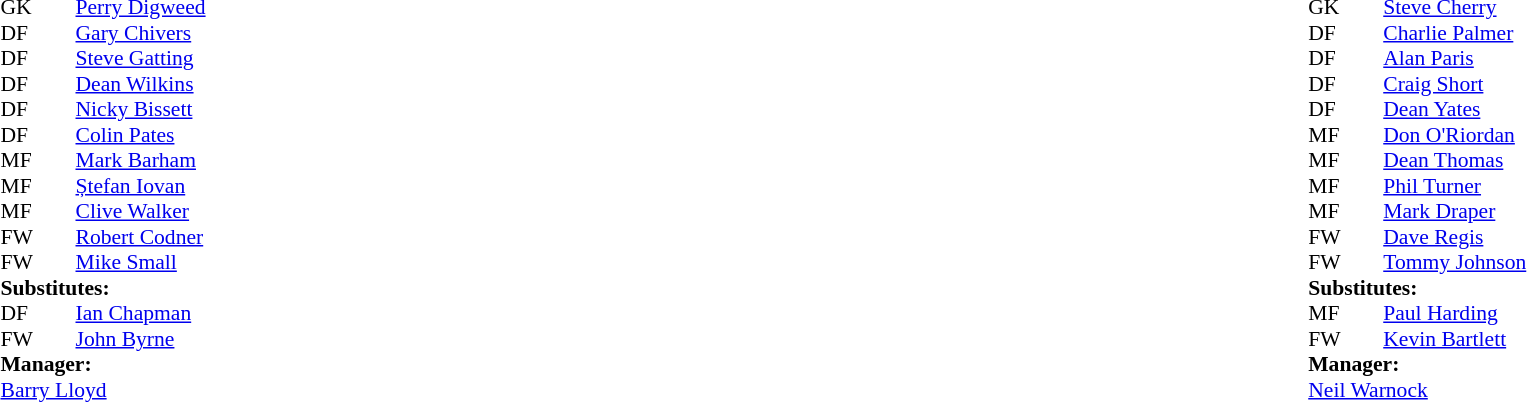<table width="100%">
<tr>
<td valign="top" width="50%"><br><table style="font-size: 90%" cellspacing="0" cellpadding="0">
<tr>
<th width="25"></th>
<th width="25"></th>
</tr>
<tr>
<td>GK</td>
<td></td>
<td><a href='#'>Perry Digweed</a></td>
</tr>
<tr>
<td>DF</td>
<td></td>
<td><a href='#'>Gary Chivers</a></td>
<td></td>
</tr>
<tr>
<td>DF</td>
<td></td>
<td><a href='#'>Steve Gatting</a></td>
<td></td>
<td></td>
</tr>
<tr>
<td>DF</td>
<td></td>
<td><a href='#'>Dean Wilkins</a></td>
</tr>
<tr>
<td>DF</td>
<td></td>
<td><a href='#'>Nicky Bissett</a></td>
</tr>
<tr>
<td>DF</td>
<td></td>
<td><a href='#'>Colin Pates</a></td>
</tr>
<tr>
<td>MF</td>
<td></td>
<td><a href='#'>Mark Barham</a></td>
</tr>
<tr>
<td>MF</td>
<td></td>
<td><a href='#'>Ștefan Iovan</a></td>
<td></td>
<td></td>
</tr>
<tr>
<td>MF</td>
<td></td>
<td><a href='#'>Clive Walker</a></td>
</tr>
<tr>
<td>FW</td>
<td></td>
<td><a href='#'>Robert Codner</a></td>
</tr>
<tr>
<td>FW</td>
<td></td>
<td><a href='#'>Mike Small</a></td>
<td></td>
</tr>
<tr>
<td colspan=4><strong>Substitutes:</strong></td>
</tr>
<tr>
<td>DF</td>
<td></td>
<td><a href='#'>Ian Chapman</a></td>
<td></td>
<td></td>
</tr>
<tr>
<td>FW</td>
<td></td>
<td><a href='#'>John Byrne</a></td>
<td></td>
<td></td>
</tr>
<tr>
<td colspan=4><strong>Manager:</strong></td>
</tr>
<tr>
<td colspan="4"><a href='#'>Barry Lloyd</a></td>
</tr>
</table>
</td>
<td valign="top" width="50%"><br><table style="font-size: 90%" cellspacing="0" cellpadding="0" align="center">
<tr>
<th width="25"></th>
<th width="25"></th>
</tr>
<tr>
<td>GK</td>
<td></td>
<td><a href='#'>Steve Cherry</a></td>
</tr>
<tr>
<td>DF</td>
<td></td>
<td><a href='#'>Charlie Palmer</a></td>
</tr>
<tr>
<td>DF</td>
<td></td>
<td><a href='#'>Alan Paris</a></td>
</tr>
<tr>
<td>DF</td>
<td></td>
<td><a href='#'>Craig Short</a></td>
</tr>
<tr>
<td>DF</td>
<td></td>
<td><a href='#'>Dean Yates</a></td>
</tr>
<tr>
<td>MF</td>
<td></td>
<td><a href='#'>Don O'Riordan</a></td>
</tr>
<tr>
<td>MF</td>
<td></td>
<td><a href='#'>Dean Thomas</a></td>
<td></td>
</tr>
<tr>
<td>MF</td>
<td></td>
<td><a href='#'>Phil Turner</a></td>
</tr>
<tr>
<td>MF</td>
<td></td>
<td><a href='#'>Mark Draper</a></td>
<td></td>
<td></td>
</tr>
<tr>
<td>FW</td>
<td></td>
<td><a href='#'>Dave Regis</a></td>
<td></td>
<td></td>
</tr>
<tr>
<td>FW</td>
<td></td>
<td><a href='#'>Tommy Johnson</a></td>
</tr>
<tr>
<td colspan=4><strong>Substitutes:</strong></td>
</tr>
<tr>
<td>MF</td>
<td></td>
<td><a href='#'>Paul Harding</a></td>
<td></td>
<td></td>
</tr>
<tr>
<td>FW</td>
<td></td>
<td><a href='#'>Kevin Bartlett</a></td>
<td></td>
<td></td>
</tr>
<tr>
<td colspan=4><strong>Manager:</strong></td>
</tr>
<tr>
<td colspan="4"><a href='#'>Neil Warnock</a></td>
</tr>
</table>
</td>
</tr>
</table>
